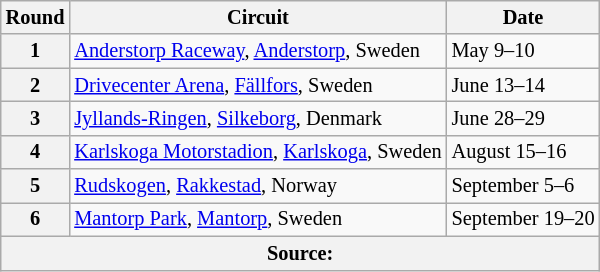<table class="wikitable" style="font-size:85%;">
<tr>
<th>Round</th>
<th>Circuit</th>
<th>Date</th>
</tr>
<tr>
<th>1</th>
<td> <a href='#'>Anderstorp Raceway</a>, <a href='#'>Anderstorp</a>, Sweden</td>
<td>May 9–10</td>
</tr>
<tr>
<th>2</th>
<td> <a href='#'>Drivecenter Arena</a>, <a href='#'>Fällfors</a>, Sweden</td>
<td>June 13–14</td>
</tr>
<tr>
<th>3</th>
<td> <a href='#'>Jyllands-Ringen</a>, <a href='#'>Silkeborg</a>, Denmark</td>
<td>June 28–29</td>
</tr>
<tr>
<th>4</th>
<td> <a href='#'>Karlskoga Motorstadion</a>, <a href='#'>Karlskoga</a>, Sweden</td>
<td>August 15–16</td>
</tr>
<tr>
<th>5</th>
<td> <a href='#'>Rudskogen</a>, <a href='#'>Rakkestad</a>, Norway</td>
<td>September 5–6</td>
</tr>
<tr>
<th>6</th>
<td> <a href='#'>Mantorp Park</a>, <a href='#'>Mantorp</a>, Sweden</td>
<td>September 19–20</td>
</tr>
<tr>
<th colspan="3">Source:</th>
</tr>
</table>
